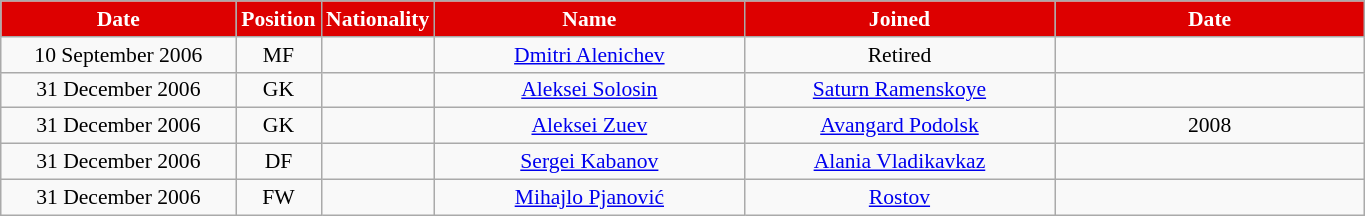<table class="wikitable"  style="text-align:center; font-size:90%; ">
<tr>
<th style="background:#DD0000; color:white; width:150px;">Date</th>
<th style="background:#DD0000; color:white; width:50px;">Position</th>
<th style="background:#DD0000; color:white; width:50px;">Nationality</th>
<th style="background:#DD0000; color:white; width:200px;">Name</th>
<th style="background:#DD0000; color:white; width:200px;">Joined</th>
<th style="background:#DD0000; color:white; width:200px;">Date</th>
</tr>
<tr>
<td>10 September 2006</td>
<td>MF</td>
<td></td>
<td><a href='#'>Dmitri Alenichev</a></td>
<td>Retired</td>
<td></td>
</tr>
<tr>
<td>31 December 2006</td>
<td>GK</td>
<td></td>
<td><a href='#'>Aleksei Solosin</a></td>
<td><a href='#'>Saturn Ramenskoye</a></td>
<td></td>
</tr>
<tr>
<td>31 December 2006</td>
<td>GK</td>
<td></td>
<td><a href='#'>Aleksei Zuev</a></td>
<td><a href='#'>Avangard Podolsk</a></td>
<td>2008</td>
</tr>
<tr>
<td>31 December 2006</td>
<td>DF</td>
<td></td>
<td><a href='#'>Sergei Kabanov</a></td>
<td><a href='#'>Alania Vladikavkaz</a></td>
<td></td>
</tr>
<tr>
<td>31 December 2006</td>
<td>FW</td>
<td></td>
<td><a href='#'>Mihajlo Pjanović</a></td>
<td><a href='#'>Rostov</a></td>
<td></td>
</tr>
</table>
